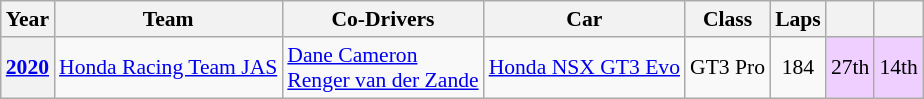<table class="wikitable" style="font-size: 90%;">
<tr>
<th>Year</th>
<th>Team</th>
<th>Co-Drivers</th>
<th>Car</th>
<th>Class</th>
<th>Laps</th>
<th></th>
<th></th>
</tr>
<tr>
<th><a href='#'>2020</a></th>
<td> <a href='#'>Honda Racing Team JAS</a></td>
<td> <a href='#'>Dane Cameron</a><br> <a href='#'>Renger van der Zande</a></td>
<td><a href='#'>Honda NSX GT3 Evo</a></td>
<td align=center>GT3 Pro</td>
<td align=center>184</td>
<td style="background:#EFCFFF;">27th</td>
<td style="background:#EFCFFF;">14th</td>
</tr>
</table>
